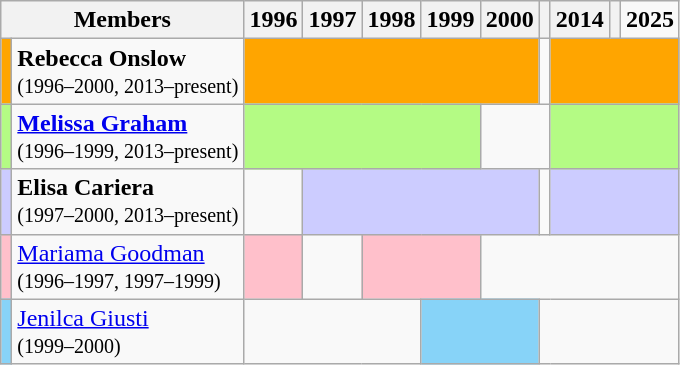<table class="wikitable">
<tr>
<th colspan="2">Members</th>
<th>1996</th>
<th>1997</th>
<th>1998</th>
<th>1999</th>
<th>2000</th>
<th></th>
<th>2014</th>
<th></th>
<td><strong>2025</strong></td>
</tr>
<tr>
<td style="background:orange"></td>
<td><strong>Rebecca Onslow</strong><br><small>(1996–2000, 2013–present)</small></td>
<td colspan="5"  style="text-align:center; background:orange;"></td>
<td colspan="1"></td>
<td colspan="11"  style="text-align:center; background:orange;"></td>
</tr>
<tr>
<td style="background:#B4FB84"></td>
<td><strong><a href='#'>Melissa Graham</a></strong><br><small>(1996–1999, 2013–present)</small></td>
<td colspan="4"  style="text-align:center; background:#B4FB84;"></td>
<td colspan="2"></td>
<td colspan="11"  style="text-align:center; background:#B4FB84;"></td>
</tr>
<tr>
<td style="background:#ccf;"></td>
<td><strong>Elisa Cariera</strong><br><small>(1997–2000, 2013–present)</small></td>
<td colspan="1"></td>
<td colspan="4" style="text-align:center; background:#ccf;"></td>
<td colspan="1"></td>
<td colspan="11" style="text-align:center; background:#ccf;"></td>
</tr>
<tr>
<td style="background:pink;"></td>
<td><a href='#'>Mariama Goodman</a><br><small>(1996–1997, 1997–1999)</small></td>
<td colspan="1"  style="text-align:center; background:pink;"></td>
<td colspan="1"></td>
<td colspan="2"  style="text-align:center; background:pink;"></td>
<td colspan="13"></td>
</tr>
<tr>
<td style="background:#87D3F8"></td>
<td><a href='#'>Jenilca Giusti</a><br><small>(1999–2000)</small></td>
<td colspan="3"></td>
<td colspan="2"  style="text-align:center; background:#87D3F8;"></td>
<td colspan="12"></td>
</tr>
</table>
